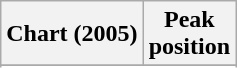<table class="wikitable sortable">
<tr>
<th align="center">Chart (2005)</th>
<th align="center">Peak<br>position</th>
</tr>
<tr>
</tr>
<tr>
</tr>
</table>
